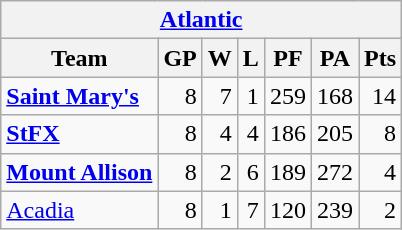<table class="wikitable" style="float:left;">
<tr>
<th colspan="7"><a href='#'>Atlantic</a></th>
</tr>
<tr>
<th>Team</th>
<th>GP</th>
<th>W</th>
<th>L</th>
<th>PF</th>
<th>PA</th>
<th>Pts</th>
</tr>
<tr style="text-align:right;">
<td style="text-align:left;"><strong><a href='#'>Saint Mary's</a></strong></td>
<td>8</td>
<td>7</td>
<td>1</td>
<td>259</td>
<td>168</td>
<td>14</td>
</tr>
<tr style="text-align:right;">
<td style="text-align:left;"><strong><a href='#'>StFX</a></strong></td>
<td>8</td>
<td>4</td>
<td>4</td>
<td>186</td>
<td>205</td>
<td>8</td>
</tr>
<tr style="text-align:right;">
<td style="text-align:left;"><strong><a href='#'>Mount Allison</a></strong></td>
<td>8</td>
<td>2</td>
<td>6</td>
<td>189</td>
<td>272</td>
<td>4</td>
</tr>
<tr style="text-align:right;">
<td style="text-align:left;"><a href='#'>Acadia</a></td>
<td>8</td>
<td>1</td>
<td>7</td>
<td>120</td>
<td>239</td>
<td>2</td>
</tr>
</table>
